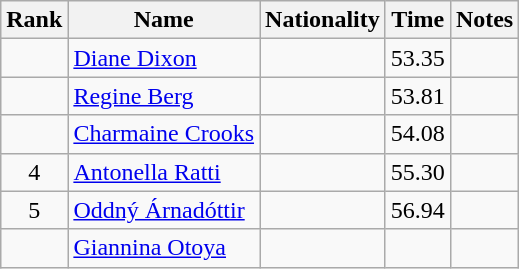<table class="wikitable sortable" style="text-align:center">
<tr>
<th>Rank</th>
<th>Name</th>
<th>Nationality</th>
<th>Time</th>
<th>Notes</th>
</tr>
<tr>
<td></td>
<td align="left"><a href='#'>Diane Dixon</a></td>
<td align=left></td>
<td>53.35</td>
<td></td>
</tr>
<tr>
<td></td>
<td align="left"><a href='#'>Regine Berg</a></td>
<td align=left></td>
<td>53.81</td>
<td></td>
</tr>
<tr>
<td></td>
<td align="left"><a href='#'>Charmaine Crooks</a></td>
<td align=left></td>
<td>54.08</td>
<td></td>
</tr>
<tr>
<td>4</td>
<td align="left"><a href='#'>Antonella Ratti</a></td>
<td align=left></td>
<td>55.30</td>
<td></td>
</tr>
<tr>
<td>5</td>
<td align="left"><a href='#'>Oddný Árnadóttir</a></td>
<td align=left></td>
<td>56.94</td>
<td></td>
</tr>
<tr>
<td></td>
<td align="left"><a href='#'>Giannina Otoya</a></td>
<td align=left></td>
<td></td>
<td></td>
</tr>
</table>
